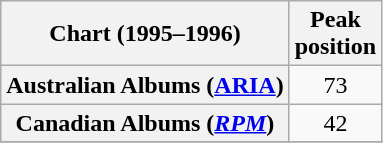<table class="wikitable sortable plainrowheaders">
<tr>
<th>Chart (1995–1996)</th>
<th>Peak<br>position</th>
</tr>
<tr>
<th scope="row">Australian Albums (<a href='#'>ARIA</a>)</th>
<td style="text-align:center;">73</td>
</tr>
<tr>
<th scope="row">Canadian Albums (<em><a href='#'>RPM</a></em>)</th>
<td style="text-align:center;">42</td>
</tr>
<tr>
</tr>
</table>
